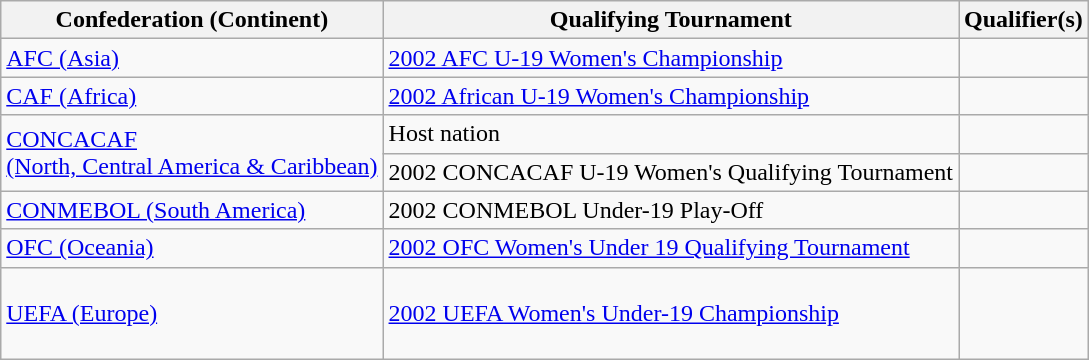<table class=wikitable>
<tr>
<th>Confederation (Continent)</th>
<th>Qualifying Tournament</th>
<th>Qualifier(s)</th>
</tr>
<tr>
<td><a href='#'>AFC (Asia)</a></td>
<td><a href='#'>2002 AFC U-19 Women's Championship</a></td>
<td><br></td>
</tr>
<tr>
<td><a href='#'>CAF (Africa)</a></td>
<td><a href='#'>2002 African U-19 Women's Championship</a></td>
<td></td>
</tr>
<tr>
<td rowspan=2><a href='#'>CONCACAF<br>(North, Central America & Caribbean)</a></td>
<td>Host nation</td>
<td></td>
</tr>
<tr>
<td>2002 CONCACAF U-19 Women's Qualifying Tournament</td>
<td><br></td>
</tr>
<tr>
<td><a href='#'>CONMEBOL (South America)</a></td>
<td>2002 CONMEBOL Under-19 Play-Off</td>
<td></td>
</tr>
<tr>
<td><a href='#'>OFC (Oceania)</a></td>
<td><a href='#'>2002 OFC Women's Under 19 Qualifying Tournament</a></td>
<td></td>
</tr>
<tr>
<td><a href='#'>UEFA (Europe)</a></td>
<td><a href='#'>2002 UEFA Women's Under-19 Championship</a></td>
<td><br><br><br></td>
</tr>
</table>
